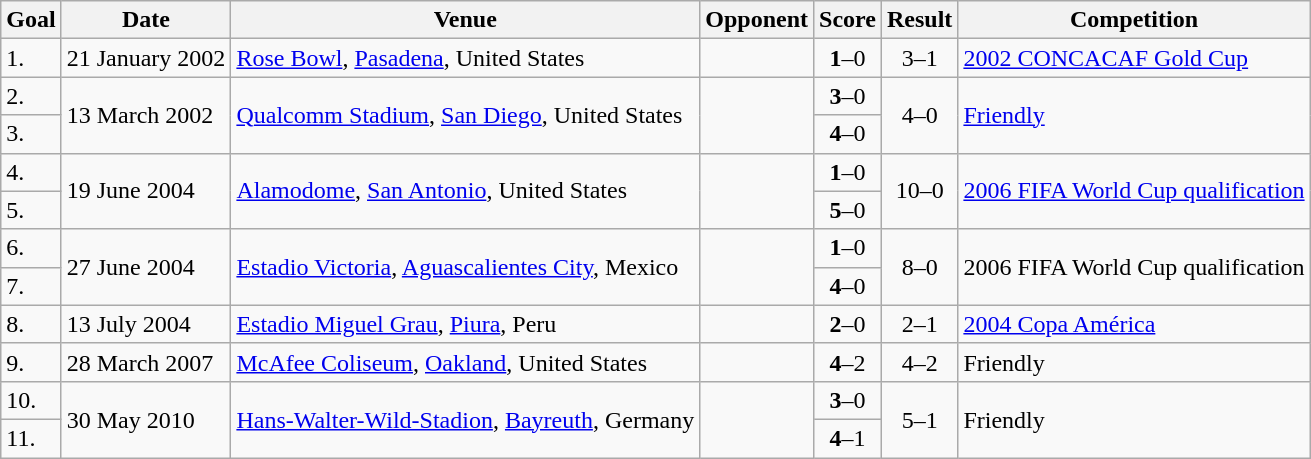<table class="wikitable plainrowheaders sortable">
<tr>
<th>Goal</th>
<th>Date</th>
<th>Venue</th>
<th>Opponent</th>
<th>Score</th>
<th>Result</th>
<th>Competition</th>
</tr>
<tr>
<td>1.</td>
<td>21 January 2002</td>
<td><a href='#'>Rose Bowl</a>, <a href='#'>Pasadena</a>, United States</td>
<td></td>
<td align=center><strong>1</strong>–0</td>
<td align=center>3–1</td>
<td><a href='#'>2002 CONCACAF Gold Cup</a></td>
</tr>
<tr>
<td>2.</td>
<td rowspan="2">13 March 2002</td>
<td rowspan="2"><a href='#'>Qualcomm Stadium</a>, <a href='#'>San Diego</a>, United States</td>
<td rowspan="2"></td>
<td align=center><strong>3</strong>–0</td>
<td rowspan="2" style="text-align:center">4–0</td>
<td rowspan="2"><a href='#'>Friendly</a></td>
</tr>
<tr>
<td>3.</td>
<td align=center><strong>4</strong>–0</td>
</tr>
<tr>
<td>4.</td>
<td rowspan="2">19 June 2004</td>
<td rowspan="2"><a href='#'>Alamodome</a>, <a href='#'>San Antonio</a>, United States</td>
<td rowspan="2"></td>
<td align=center><strong>1</strong>–0</td>
<td rowspan="2" style="text-align:center">10–0</td>
<td rowspan="2"><a href='#'>2006 FIFA World Cup qualification</a></td>
</tr>
<tr>
<td>5.</td>
<td align=center><strong>5</strong>–0</td>
</tr>
<tr>
<td>6.</td>
<td rowspan="2">27 June 2004</td>
<td rowspan="2"><a href='#'>Estadio Victoria</a>, <a href='#'>Aguascalientes City</a>, Mexico</td>
<td rowspan="2"></td>
<td align=center><strong>1</strong>–0</td>
<td rowspan="2" style="text-align:center">8–0</td>
<td rowspan="2">2006 FIFA World Cup qualification</td>
</tr>
<tr>
<td>7.</td>
<td align=center><strong>4</strong>–0</td>
</tr>
<tr>
<td>8.</td>
<td>13 July 2004</td>
<td><a href='#'>Estadio Miguel Grau</a>, <a href='#'>Piura</a>, Peru</td>
<td></td>
<td align=center><strong>2</strong>–0</td>
<td align=center>2–1</td>
<td><a href='#'>2004 Copa América</a></td>
</tr>
<tr>
<td>9.</td>
<td>28 March 2007</td>
<td><a href='#'>McAfee Coliseum</a>, <a href='#'>Oakland</a>, United States</td>
<td></td>
<td align=center><strong>4</strong>–2</td>
<td align=center>4–2</td>
<td>Friendly</td>
</tr>
<tr>
<td>10.</td>
<td rowspan="2">30 May 2010</td>
<td rowspan="2"><a href='#'>Hans-Walter-Wild-Stadion</a>, <a href='#'>Bayreuth</a>, Germany</td>
<td rowspan="2"></td>
<td align=center><strong>3</strong>–0</td>
<td rowspan="2" style="text-align:center">5–1</td>
<td rowspan="2">Friendly</td>
</tr>
<tr>
<td>11.</td>
<td align=center><strong>4</strong>–1</td>
</tr>
</table>
